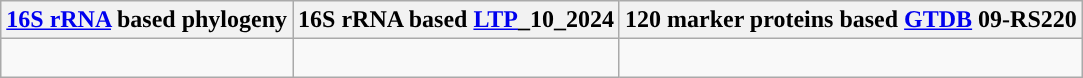<table class="wikitable">
<tr>
<th colspan=1><a href='#'>16S rRNA</a> based phylogeny</th>
<th colspan=1>16S rRNA based <a href='#'>LTP</a>_10_2024</th>
<th colspan=1>120 marker proteins based <a href='#'>GTDB</a> 09-RS220</th>
</tr>
<tr>
<td style="vertical-align:top"><br></td>
<td><br></td>
<td><br></td>
</tr>
</table>
